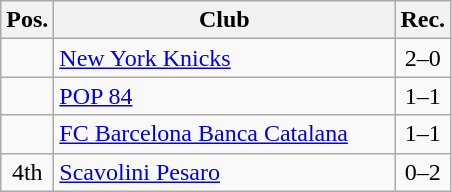<table class="wikitable" style="text-align:center">
<tr>
<th width=25>Pos.</th>
<th width=220>Club</th>
<th width=25>Rec.</th>
</tr>
<tr>
<td></td>
<td align=left> <a href='#'>New York Knicks</a></td>
<td>2–0</td>
</tr>
<tr>
<td></td>
<td align=left> <a href='#'>POP 84</a></td>
<td>1–1</td>
</tr>
<tr>
<td></td>
<td align=left> <a href='#'>FC Barcelona Banca Catalana</a></td>
<td>1–1</td>
</tr>
<tr>
<td>4th</td>
<td align=left> <a href='#'>Scavolini Pesaro</a></td>
<td>0–2</td>
</tr>
</table>
